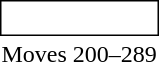<table style="display:inline; display:inline-table;">
<tr>
<td style="border: solid thin; padding: 2px;"><br></td>
</tr>
<tr>
<td style="text-align:center">Moves 200–289</td>
</tr>
</table>
